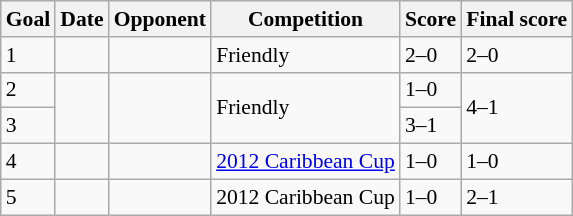<table class="wikitable sortable" style="font-size:90%;">
<tr>
<th>Goal</th>
<th>Date</th>
<th>Opponent</th>
<th>Competition</th>
<th>Score</th>
<th>Final score</th>
</tr>
<tr>
<td>1</td>
<td></td>
<td></td>
<td>Friendly</td>
<td>2–0</td>
<td>2–0</td>
</tr>
<tr>
<td>2</td>
<td rowspan=2></td>
<td rowspan=2></td>
<td rowspan=2>Friendly</td>
<td>1–0</td>
<td rowspan=2>4–1</td>
</tr>
<tr>
<td>3</td>
<td>3–1</td>
</tr>
<tr>
<td>4</td>
<td></td>
<td></td>
<td><a href='#'>2012 Caribbean Cup</a></td>
<td>1–0</td>
<td>1–0</td>
</tr>
<tr>
<td>5</td>
<td></td>
<td></td>
<td>2012 Caribbean Cup</td>
<td>1–0</td>
<td>2–1</td>
</tr>
</table>
